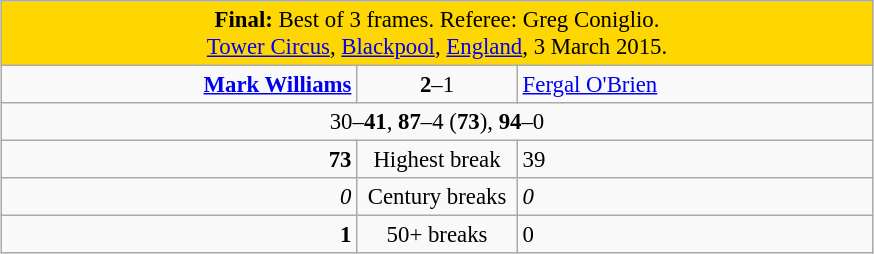<table class="wikitable" style="font-size: 95%; margin: 1em auto 1em auto;">
<tr>
<td colspan="3" align="center" bgcolor="#ffd700"><strong>Final:</strong> Best of 3 frames. Referee: Greg Coniglio.<br><a href='#'>Tower Circus</a>, <a href='#'>Blackpool</a>, <a href='#'>England</a>, 3 March 2015.</td>
</tr>
<tr>
<td width="230" align="right"><strong><a href='#'>Mark Williams</a></strong> <br></td>
<td width="100" align="center"><strong>2</strong>–1</td>
<td width="230"><a href='#'>Fergal O'Brien</a> <br></td>
</tr>
<tr>
<td colspan="3" align="center" style="font-size: 100%">30–<strong>41</strong>, <strong>87</strong>–4 (<strong>73</strong>), <strong>94</strong>–0</td>
</tr>
<tr>
<td align="right"><strong>73</strong></td>
<td align="center">Highest break</td>
<td>39</td>
</tr>
<tr>
<td align="right"><em>0</em></td>
<td align="center">Century breaks</td>
<td><em>0</em></td>
</tr>
<tr>
<td align="right"><strong>1</strong></td>
<td align="center">50+ breaks</td>
<td>0</td>
</tr>
</table>
